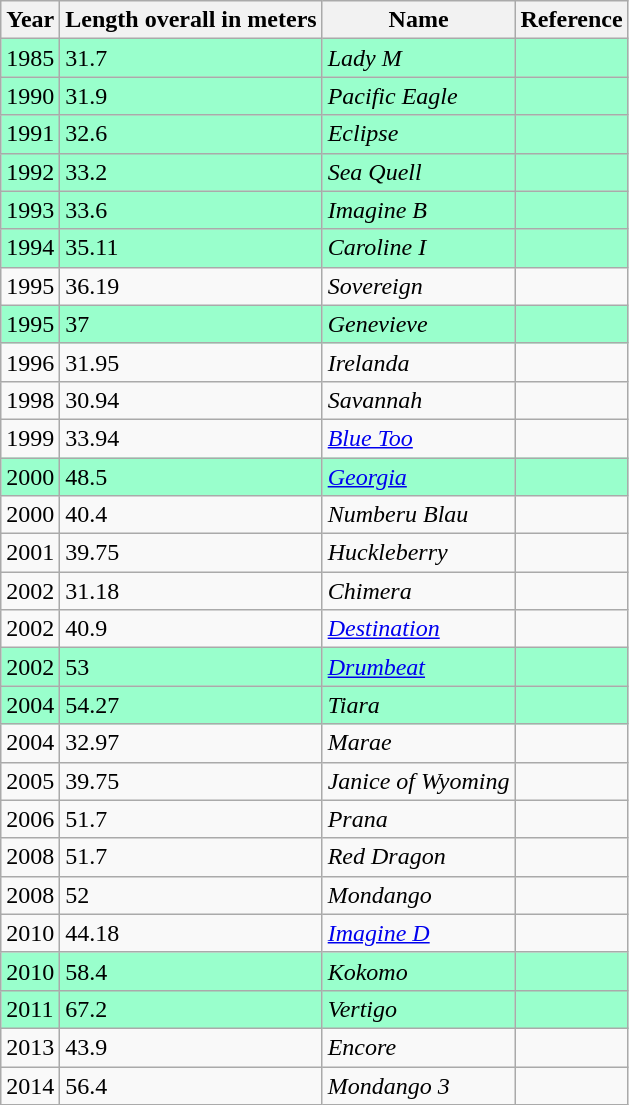<table class="wikitable sortable">
<tr>
<th>Year</th>
<th>Length overall in meters</th>
<th>Name</th>
<th>Reference</th>
</tr>
<tr style="background-color:#9FC">
<td>1985</td>
<td>31.7</td>
<td><em>Lady M</em></td>
<td></td>
</tr>
<tr style="background-color:#9FC">
<td>1990</td>
<td>31.9</td>
<td><em>Pacific Eagle</em></td>
<td></td>
</tr>
<tr style="background-color:#9FC">
<td>1991</td>
<td>32.6</td>
<td><em>Eclipse</em></td>
<td></td>
</tr>
<tr style="background-color:#9FC">
<td>1992</td>
<td>33.2</td>
<td><em>Sea Quell</em></td>
<td></td>
</tr>
<tr style="background-color:#9FC">
<td>1993</td>
<td>33.6</td>
<td><em>Imagine B</em></td>
<td></td>
</tr>
<tr style="background-color:#9FC">
<td>1994</td>
<td>35.11</td>
<td><em>Caroline I</em></td>
<td></td>
</tr>
<tr>
<td>1995</td>
<td>36.19</td>
<td><em>Sovereign</em></td>
<td></td>
</tr>
<tr style="background-color:#9FC">
<td>1995</td>
<td>37</td>
<td><em>Genevieve</em></td>
<td></td>
</tr>
<tr>
<td>1996</td>
<td>31.95</td>
<td><em>Irelanda</em></td>
<td></td>
</tr>
<tr>
<td>1998</td>
<td>30.94</td>
<td><em>Savannah</em></td>
<td></td>
</tr>
<tr>
<td>1999</td>
<td>33.94</td>
<td><em><a href='#'>Blue Too</a></em></td>
<td></td>
</tr>
<tr style="background-color:#9FC">
<td>2000</td>
<td>48.5</td>
<td><em><a href='#'>Georgia</a></em></td>
<td></td>
</tr>
<tr>
<td>2000</td>
<td>40.4</td>
<td><em>Numberu Blau</em></td>
<td></td>
</tr>
<tr>
<td>2001</td>
<td>39.75</td>
<td><em>Huckleberry</em></td>
<td></td>
</tr>
<tr>
<td>2002</td>
<td>31.18</td>
<td><em>Chimera</em></td>
<td></td>
</tr>
<tr>
<td>2002</td>
<td>40.9</td>
<td><em><a href='#'>Destination</a></em></td>
<td></td>
</tr>
<tr style="background-color:#9FC">
<td>2002</td>
<td>53</td>
<td><em><a href='#'>Drumbeat</a></em></td>
<td></td>
</tr>
<tr style="background-color:#9FC">
<td>2004</td>
<td>54.27</td>
<td><em>Tiara</em></td>
<td></td>
</tr>
<tr>
<td>2004</td>
<td>32.97</td>
<td><em>Marae</em></td>
<td></td>
</tr>
<tr>
<td>2005</td>
<td>39.75</td>
<td><em>Janice of Wyoming</em></td>
<td></td>
</tr>
<tr>
<td>2006</td>
<td>51.7</td>
<td><em>Prana</em></td>
<td></td>
</tr>
<tr>
<td>2008</td>
<td>51.7</td>
<td><em>Red Dragon</em></td>
<td></td>
</tr>
<tr>
<td>2008</td>
<td>52</td>
<td><em>Mondango</em></td>
<td></td>
</tr>
<tr>
<td>2010</td>
<td>44.18</td>
<td><em><a href='#'>Imagine D</a></em></td>
<td></td>
</tr>
<tr style="background-color:#9FC">
<td>2010</td>
<td>58.4</td>
<td><em>Kokomo</em></td>
<td></td>
</tr>
<tr style="background-color:#9FC">
<td>2011</td>
<td>67.2</td>
<td><em>Vertigo</em></td>
<td></td>
</tr>
<tr>
<td>2013</td>
<td>43.9</td>
<td><em>Encore</em></td>
<td></td>
</tr>
<tr>
<td>2014</td>
<td>56.4</td>
<td><em>Mondango 3</em></td>
<td></td>
</tr>
</table>
